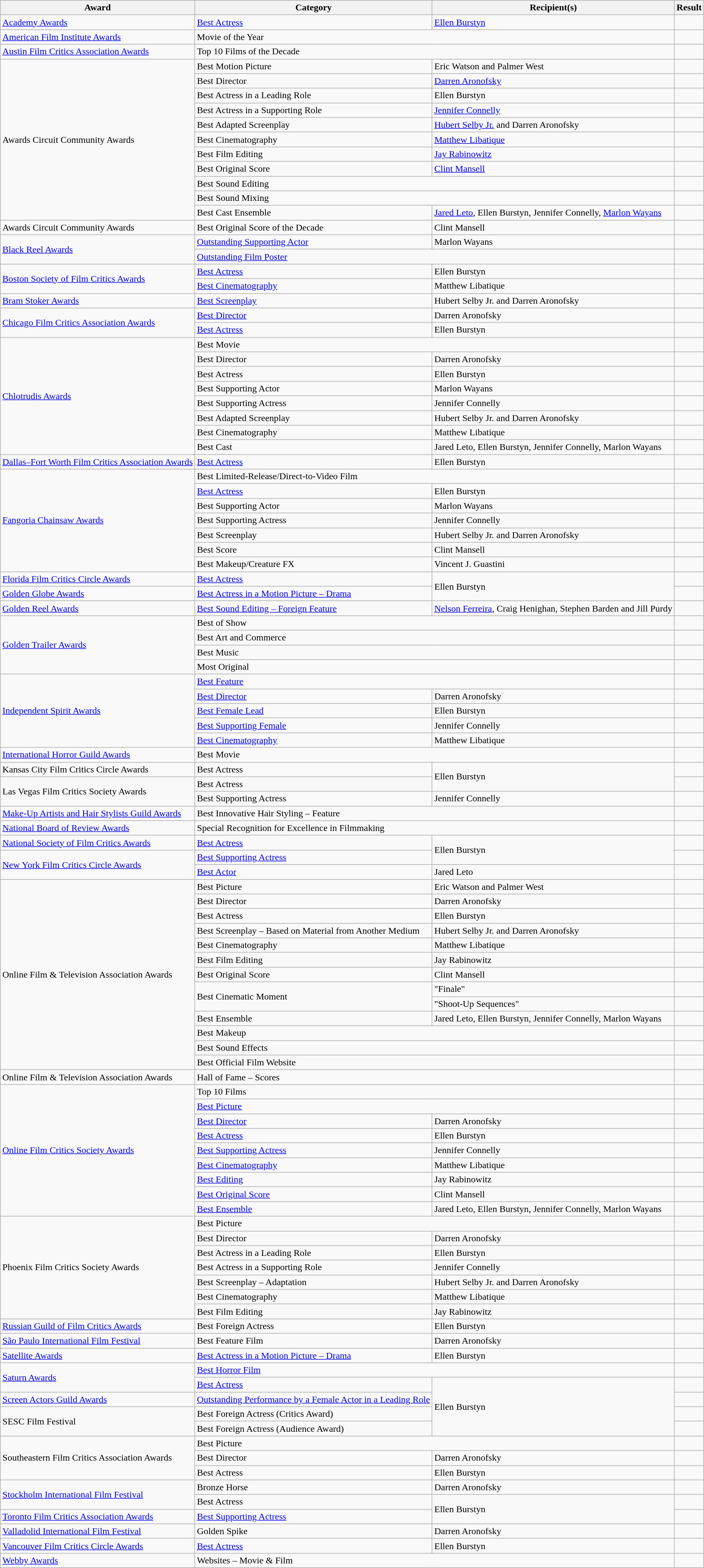<table class="wikitable plainrowheaders sortable">
<tr>
<th>Award</th>
<th>Category</th>
<th>Recipient(s)</th>
<th>Result</th>
</tr>
<tr>
<td><a href='#'>Academy Awards</a></td>
<td><a href='#'>Best Actress</a></td>
<td><a href='#'>Ellen Burstyn</a></td>
<td></td>
</tr>
<tr>
<td><a href='#'>American Film Institute Awards</a></td>
<td colspan="2">Movie of the Year</td>
<td></td>
</tr>
<tr>
<td><a href='#'>Austin Film Critics Association Awards</a></td>
<td colspan="2">Top 10 Films of the Decade</td>
<td></td>
</tr>
<tr>
<td rowspan="11">Awards Circuit Community Awards </td>
<td>Best Motion Picture</td>
<td>Eric Watson and Palmer West</td>
<td></td>
</tr>
<tr>
<td>Best Director</td>
<td><a href='#'>Darren Aronofsky</a></td>
<td></td>
</tr>
<tr>
<td>Best Actress in a Leading Role</td>
<td>Ellen Burstyn</td>
<td></td>
</tr>
<tr>
<td>Best Actress in a Supporting Role</td>
<td><a href='#'>Jennifer Connelly</a></td>
<td></td>
</tr>
<tr>
<td>Best Adapted Screenplay</td>
<td><a href='#'>Hubert Selby Jr.</a> and Darren Aronofsky</td>
<td></td>
</tr>
<tr>
<td>Best Cinematography</td>
<td><a href='#'>Matthew Libatique</a></td>
<td></td>
</tr>
<tr>
<td>Best Film Editing</td>
<td><a href='#'>Jay Rabinowitz</a></td>
<td></td>
</tr>
<tr>
<td>Best Original Score</td>
<td><a href='#'>Clint Mansell</a></td>
<td></td>
</tr>
<tr>
<td colspan="2">Best Sound Editing</td>
<td></td>
</tr>
<tr>
<td colspan="2">Best Sound Mixing</td>
<td></td>
</tr>
<tr>
<td>Best Cast Ensemble</td>
<td><a href='#'>Jared Leto</a>, Ellen Burstyn, Jennifer Connelly, <a href='#'>Marlon Wayans</a></td>
<td></td>
</tr>
<tr>
<td>Awards Circuit Community Awards </td>
<td>Best Original Score of the Decade</td>
<td>Clint Mansell</td>
<td></td>
</tr>
<tr>
<td rowspan="2"><a href='#'>Black Reel Awards</a></td>
<td><a href='#'>Outstanding Supporting Actor</a></td>
<td>Marlon Wayans</td>
<td></td>
</tr>
<tr>
<td colspan="2"><a href='#'>Outstanding Film Poster</a></td>
<td></td>
</tr>
<tr>
<td rowspan="2"><a href='#'>Boston Society of Film Critics Awards</a></td>
<td><a href='#'>Best Actress</a></td>
<td>Ellen Burstyn</td>
<td></td>
</tr>
<tr>
<td><a href='#'>Best Cinematography</a></td>
<td>Matthew Libatique</td>
<td></td>
</tr>
<tr>
<td><a href='#'>Bram Stoker Awards</a></td>
<td><a href='#'>Best Screenplay</a></td>
<td>Hubert Selby Jr. and Darren Aronofsky</td>
<td></td>
</tr>
<tr>
<td rowspan="2"><a href='#'>Chicago Film Critics Association Awards</a></td>
<td><a href='#'>Best Director</a></td>
<td>Darren Aronofsky</td>
<td></td>
</tr>
<tr>
<td><a href='#'>Best Actress</a></td>
<td>Ellen Burstyn</td>
<td></td>
</tr>
<tr>
<td rowspan="8"><a href='#'>Chlotrudis Awards</a></td>
<td colspan="2">Best Movie</td>
<td></td>
</tr>
<tr>
<td>Best Director</td>
<td>Darren Aronofsky</td>
<td></td>
</tr>
<tr>
<td>Best Actress</td>
<td>Ellen Burstyn</td>
<td></td>
</tr>
<tr>
<td>Best Supporting Actor</td>
<td>Marlon Wayans</td>
<td></td>
</tr>
<tr>
<td>Best Supporting Actress</td>
<td>Jennifer Connelly</td>
<td></td>
</tr>
<tr>
<td>Best Adapted Screenplay</td>
<td>Hubert Selby Jr. and Darren Aronofsky</td>
<td></td>
</tr>
<tr>
<td>Best Cinematography</td>
<td>Matthew Libatique</td>
<td></td>
</tr>
<tr>
<td>Best Cast</td>
<td>Jared Leto, Ellen Burstyn, Jennifer Connelly, Marlon Wayans</td>
<td></td>
</tr>
<tr>
<td><a href='#'>Dallas–Fort Worth Film Critics Association Awards</a></td>
<td><a href='#'>Best Actress</a></td>
<td>Ellen Burstyn</td>
<td></td>
</tr>
<tr>
<td rowspan="7"><a href='#'>Fangoria Chainsaw Awards</a></td>
<td colspan="2">Best Limited-Release/Direct-to-Video Film</td>
<td></td>
</tr>
<tr>
<td><a href='#'>Best Actress</a></td>
<td>Ellen Burstyn</td>
<td></td>
</tr>
<tr>
<td>Best Supporting Actor</td>
<td>Marlon Wayans</td>
<td></td>
</tr>
<tr>
<td>Best Supporting Actress</td>
<td>Jennifer Connelly</td>
<td></td>
</tr>
<tr>
<td>Best Screenplay</td>
<td>Hubert Selby Jr. and Darren Aronofsky</td>
<td></td>
</tr>
<tr>
<td>Best Score</td>
<td>Clint Mansell</td>
<td></td>
</tr>
<tr>
<td>Best Makeup/Creature FX</td>
<td>Vincent J. Guastini</td>
<td></td>
</tr>
<tr>
<td><a href='#'>Florida Film Critics Circle Awards</a></td>
<td><a href='#'>Best Actress</a></td>
<td rowspan="2">Ellen Burstyn</td>
<td></td>
</tr>
<tr>
<td><a href='#'>Golden Globe Awards</a></td>
<td><a href='#'>Best Actress in a Motion Picture – Drama</a></td>
<td></td>
</tr>
<tr>
<td><a href='#'>Golden Reel Awards</a></td>
<td><a href='#'>Best Sound Editing – Foreign Feature</a></td>
<td><a href='#'>Nelson Ferreira</a>, Craig Henighan, Stephen Barden and Jill Purdy</td>
<td></td>
</tr>
<tr>
<td rowspan="4"><a href='#'>Golden Trailer Awards</a></td>
<td colspan="2">Best of Show</td>
<td></td>
</tr>
<tr>
<td colspan="2">Best Art and Commerce</td>
<td></td>
</tr>
<tr>
<td colspan="2">Best Music</td>
<td></td>
</tr>
<tr>
<td colspan="2">Most Original</td>
<td></td>
</tr>
<tr>
<td rowspan="5"><a href='#'>Independent Spirit Awards</a></td>
<td colspan="2"><a href='#'>Best Feature</a></td>
<td></td>
</tr>
<tr>
<td><a href='#'>Best Director</a></td>
<td>Darren Aronofsky</td>
<td></td>
</tr>
<tr>
<td><a href='#'>Best Female Lead</a></td>
<td>Ellen Burstyn</td>
<td></td>
</tr>
<tr>
<td><a href='#'>Best Supporting Female</a></td>
<td>Jennifer Connelly</td>
<td></td>
</tr>
<tr>
<td><a href='#'>Best Cinematography</a></td>
<td>Matthew Libatique</td>
<td></td>
</tr>
<tr>
<td><a href='#'>International Horror Guild Awards</a></td>
<td colspan="2">Best Movie</td>
<td></td>
</tr>
<tr>
<td>Kansas City Film Critics Circle Awards</td>
<td>Best Actress</td>
<td rowspan="2">Ellen Burstyn</td>
<td></td>
</tr>
<tr>
<td rowspan="2">Las Vegas Film Critics Society Awards</td>
<td>Best Actress</td>
<td></td>
</tr>
<tr>
<td>Best Supporting Actress</td>
<td>Jennifer Connelly</td>
<td></td>
</tr>
<tr>
<td><a href='#'>Make-Up Artists and Hair Stylists Guild Awards</a></td>
<td colspan="2">Best Innovative Hair Styling – Feature</td>
<td></td>
</tr>
<tr>
<td><a href='#'>National Board of Review Awards</a></td>
<td colspan="2">Special Recognition for Excellence in Filmmaking</td>
<td></td>
</tr>
<tr>
<td><a href='#'>National Society of Film Critics Awards</a></td>
<td><a href='#'>Best Actress</a></td>
<td rowspan="2">Ellen Burstyn</td>
<td></td>
</tr>
<tr>
<td rowspan="2"><a href='#'>New York Film Critics Circle Awards</a></td>
<td><a href='#'>Best Supporting Actress</a></td>
<td></td>
</tr>
<tr>
<td><a href='#'>Best Actor</a></td>
<td>Jared Leto</td>
<td></td>
</tr>
<tr>
<td rowspan="13">Online Film & Television Association Awards </td>
<td>Best Picture</td>
<td>Eric Watson and Palmer West</td>
<td></td>
</tr>
<tr>
<td>Best Director</td>
<td>Darren Aronofsky</td>
<td></td>
</tr>
<tr>
<td>Best Actress</td>
<td>Ellen Burstyn</td>
<td></td>
</tr>
<tr>
<td>Best Screenplay – Based on Material from Another Medium</td>
<td>Hubert Selby Jr. and Darren Aronofsky</td>
<td></td>
</tr>
<tr>
<td>Best Cinematography</td>
<td>Matthew Libatique</td>
<td></td>
</tr>
<tr>
<td>Best Film Editing</td>
<td>Jay Rabinowitz</td>
<td></td>
</tr>
<tr>
<td>Best Original Score</td>
<td>Clint Mansell</td>
<td></td>
</tr>
<tr>
<td rowspan="2">Best Cinematic Moment</td>
<td>"Finale"</td>
<td></td>
</tr>
<tr>
<td>"Shoot-Up Sequences"</td>
<td></td>
</tr>
<tr>
<td>Best Ensemble</td>
<td>Jared Leto, Ellen Burstyn, Jennifer Connelly, Marlon Wayans</td>
<td></td>
</tr>
<tr>
<td colspan="2">Best Makeup</td>
<td></td>
</tr>
<tr>
<td colspan="2">Best Sound Effects</td>
<td></td>
</tr>
<tr>
<td colspan="2">Best Official Film Website</td>
<td></td>
</tr>
<tr>
<td>Online Film & Television Association Awards </td>
<td colspan="2">Hall of Fame – Scores</td>
<td></td>
</tr>
<tr>
<td rowspan="9"><a href='#'>Online Film Critics Society Awards</a></td>
<td colspan="2">Top 10 Films</td>
<td></td>
</tr>
<tr>
<td colspan="2"><a href='#'>Best Picture</a></td>
<td></td>
</tr>
<tr>
<td><a href='#'>Best Director</a></td>
<td>Darren Aronofsky</td>
<td></td>
</tr>
<tr>
<td><a href='#'>Best Actress</a></td>
<td>Ellen Burstyn</td>
<td></td>
</tr>
<tr>
<td><a href='#'>Best Supporting Actress</a></td>
<td>Jennifer Connelly</td>
<td></td>
</tr>
<tr>
<td><a href='#'>Best Cinematography</a></td>
<td>Matthew Libatique</td>
<td></td>
</tr>
<tr>
<td><a href='#'>Best Editing</a></td>
<td>Jay Rabinowitz</td>
<td></td>
</tr>
<tr>
<td><a href='#'>Best Original Score</a></td>
<td>Clint Mansell</td>
<td></td>
</tr>
<tr>
<td><a href='#'>Best Ensemble</a></td>
<td>Jared Leto, Ellen Burstyn, Jennifer Connelly, Marlon Wayans</td>
<td></td>
</tr>
<tr>
<td rowspan="7">Phoenix Film Critics Society Awards</td>
<td colspan="2">Best Picture</td>
<td></td>
</tr>
<tr>
<td>Best Director</td>
<td>Darren Aronofsky</td>
<td></td>
</tr>
<tr>
<td>Best Actress in a Leading Role</td>
<td>Ellen Burstyn</td>
<td></td>
</tr>
<tr>
<td>Best Actress in a Supporting Role</td>
<td>Jennifer Connelly</td>
<td></td>
</tr>
<tr>
<td>Best Screenplay – Adaptation</td>
<td>Hubert Selby Jr. and Darren Aronofsky</td>
<td></td>
</tr>
<tr>
<td>Best Cinematography</td>
<td>Matthew Libatique</td>
<td></td>
</tr>
<tr>
<td>Best Film Editing</td>
<td>Jay Rabinowitz</td>
<td></td>
</tr>
<tr>
<td><a href='#'>Russian Guild of Film Critics Awards</a></td>
<td>Best Foreign Actress</td>
<td>Ellen Burstyn</td>
<td></td>
</tr>
<tr>
<td><a href='#'>São Paulo International Film Festival</a></td>
<td>Best Feature Film</td>
<td>Darren Aronofsky</td>
<td></td>
</tr>
<tr>
<td><a href='#'>Satellite Awards</a></td>
<td><a href='#'>Best Actress in a Motion Picture – Drama</a></td>
<td>Ellen Burstyn</td>
<td></td>
</tr>
<tr>
<td rowspan="2"><a href='#'>Saturn Awards</a></td>
<td colspan="2"><a href='#'>Best Horror Film</a></td>
<td></td>
</tr>
<tr>
<td><a href='#'>Best Actress</a></td>
<td rowspan="4">Ellen Burstyn</td>
<td></td>
</tr>
<tr>
<td><a href='#'>Screen Actors Guild Awards</a></td>
<td><a href='#'>Outstanding Performance by a Female Actor in a Leading Role</a></td>
<td></td>
</tr>
<tr>
<td rowspan="2">SESC Film Festival</td>
<td>Best Foreign Actress (Critics Award)</td>
<td></td>
</tr>
<tr>
<td>Best Foreign Actress (Audience Award)</td>
<td></td>
</tr>
<tr>
<td rowspan="3">Southeastern Film Critics Association Awards</td>
<td colspan="2">Best Picture</td>
<td></td>
</tr>
<tr>
<td>Best Director</td>
<td>Darren Aronofsky</td>
<td></td>
</tr>
<tr>
<td>Best Actress</td>
<td>Ellen Burstyn</td>
<td></td>
</tr>
<tr>
<td rowspan="2"><a href='#'>Stockholm International Film Festival</a></td>
<td>Bronze Horse</td>
<td>Darren Aronofsky</td>
<td></td>
</tr>
<tr>
<td>Best Actress</td>
<td rowspan="2">Ellen Burstyn</td>
<td></td>
</tr>
<tr>
<td><a href='#'>Toronto Film Critics Association Awards</a></td>
<td><a href='#'>Best Supporting Actress</a></td>
<td></td>
</tr>
<tr>
<td><a href='#'>Valladolid International Film Festival</a></td>
<td>Golden Spike</td>
<td>Darren Aronofsky</td>
<td></td>
</tr>
<tr>
<td><a href='#'>Vancouver Film Critics Circle Awards</a></td>
<td><a href='#'>Best Actress</a></td>
<td>Ellen Burstyn</td>
<td></td>
</tr>
<tr>
<td><a href='#'>Webby Awards</a></td>
<td colspan="2">Websites – Movie & Film</td>
<td></td>
</tr>
</table>
